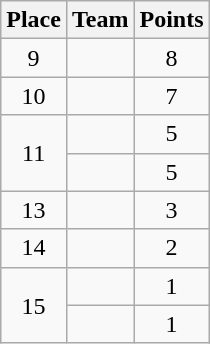<table class="wikitable" style="text-align:center; padding-bottom:0;">
<tr>
<th>Place</th>
<th style="text-align:left;">Team</th>
<th>Points</th>
</tr>
<tr>
<td>9</td>
<td align=left></td>
<td>8</td>
</tr>
<tr>
<td>10</td>
<td align=left></td>
<td>7</td>
</tr>
<tr>
<td rowspan=2>11</td>
<td align=left></td>
<td>5</td>
</tr>
<tr>
<td align=left></td>
<td>5</td>
</tr>
<tr>
<td>13</td>
<td align=left></td>
<td>3</td>
</tr>
<tr>
<td>14</td>
<td align=left></td>
<td>2</td>
</tr>
<tr>
<td rowspan=2>15</td>
<td align=left></td>
<td>1</td>
</tr>
<tr>
<td align=left></td>
<td>1</td>
</tr>
</table>
